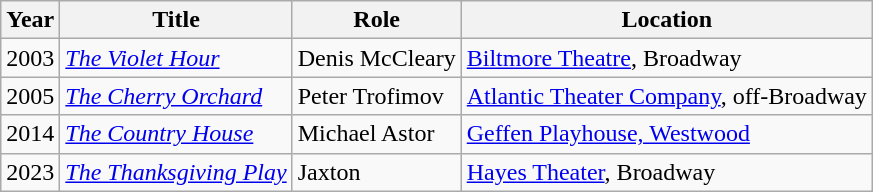<table class="wikitable sortable">
<tr>
<th>Year</th>
<th>Title</th>
<th class="unsortable">Role</th>
<th>Location</th>
</tr>
<tr>
<td>2003</td>
<td data-sort-value="Violet Hour, The"><em><a href='#'>The Violet Hour</a></em></td>
<td>Denis McCleary</td>
<td><a href='#'>Biltmore Theatre</a>, Broadway</td>
</tr>
<tr>
<td>2005</td>
<td data-sort-value="Cherry Orchard, The"><em><a href='#'>The Cherry Orchard</a></em></td>
<td>Peter Trofimov</td>
<td><a href='#'>Atlantic Theater Company</a>, off-Broadway</td>
</tr>
<tr>
<td>2014</td>
<td data-sort-value="Country House, The"><em><a href='#'>The Country House</a></em></td>
<td>Michael Astor</td>
<td><a href='#'>Geffen Playhouse, Westwood</a></td>
</tr>
<tr>
<td>2023</td>
<td data-sort-value="Thanksgiving Play, The"><em><a href='#'>The Thanksgiving Play</a></em></td>
<td>Jaxton</td>
<td><a href='#'>Hayes Theater</a>, Broadway</td>
</tr>
</table>
